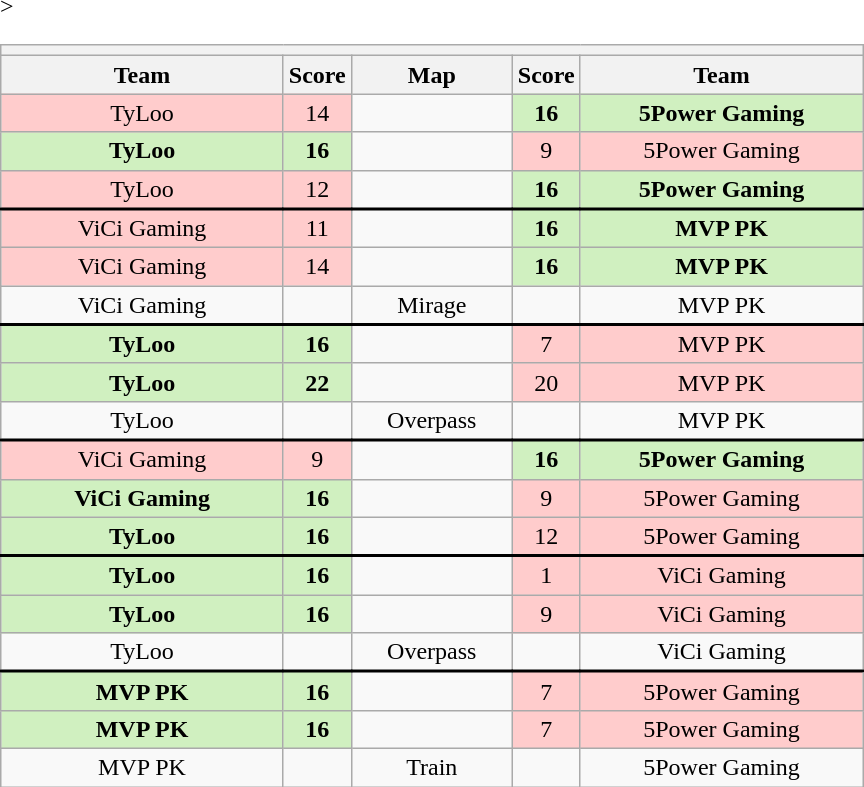<table class="wikitable" style="text-align: center">
<tr>
<th colspan=5></th>
</tr>
<tr <noinclude>>
<th width="181px">Team</th>
<th width="20px">Score</th>
<th width="100px">Map</th>
<th width="20px">Score</th>
<th width="181px">Team</noinclude></th>
</tr>
<tr>
<td style="background: #FFCCCC;">TyLoo</td>
<td style="background: #FFCCCC;">14</td>
<td></td>
<td style="background: #D0F0C0;"><strong>16</strong></td>
<td style="background: #D0F0C0;"><strong>5Power Gaming</strong></td>
</tr>
<tr>
<td style="background: #D0F0C0;"><strong>TyLoo</strong></td>
<td style="background: #D0F0C0;"><strong>16</strong></td>
<td></td>
<td style="background: #FFCCCC;">9</td>
<td style="background: #FFCCCC;">5Power Gaming</td>
</tr>
<tr style="text-align:center;border-width:0 0 2px 0; border-style:solid;border-color:black;">
<td style="background: #FFCCCC;">TyLoo</td>
<td style="background: #FFCCCC;">12</td>
<td></td>
<td style="background: #D0F0C0;"><strong>16</strong></td>
<td style="background: #D0F0C0;"><strong>5Power Gaming</strong></td>
</tr>
<tr>
<td style="background: #FFCCCC;">ViCi Gaming</td>
<td style="background: #FFCCCC;">11</td>
<td></td>
<td style="background: #D0F0C0;"><strong>16</strong></td>
<td style="background: #D0F0C0;"><strong>MVP PK</strong></td>
</tr>
<tr>
<td style="background: #FFCCCC;">ViCi Gaming</td>
<td style="background: #FFCCCC;">14</td>
<td></td>
<td style="background: #D0F0C0;"><strong>16</strong></td>
<td style="background: #D0F0C0;"><strong>MVP PK</strong></td>
</tr>
<tr style="text-align:center;border-width:0 0 2px 0; border-style:solid;border-color:black;">
<td>ViCi Gaming</td>
<td></td>
<td>Mirage</td>
<td></td>
<td>MVP PK</td>
</tr>
<tr>
<td style="background: #D0F0C0;"><strong>TyLoo</strong></td>
<td style="background: #D0F0C0;"><strong>16</strong></td>
<td></td>
<td style="background: #FFCCCC;">7</td>
<td style="background: #FFCCCC;">MVP PK</td>
</tr>
<tr>
<td style="background: #D0F0C0;"><strong>TyLoo</strong></td>
<td style="background: #D0F0C0;"><strong>22</strong></td>
<td></td>
<td style="background: #FFCCCC;">20</td>
<td style="background: #FFCCCC;">MVP PK</td>
</tr>
<tr style="text-align:center;border-width:0 0 2px 0; border-style:solid;border-color:black;">
<td>TyLoo</td>
<td></td>
<td>Overpass</td>
<td></td>
<td>MVP PK</td>
</tr>
<tr>
<td style="background: #FFCCCC;">ViCi Gaming</td>
<td style="background: #FFCCCC;">9</td>
<td></td>
<td style="background: #D0F0C0;"><strong>16</strong></td>
<td style="background: #D0F0C0;"><strong>5Power Gaming</strong></td>
</tr>
<tr>
<td style="background: #D0F0C0;"><strong>ViCi Gaming</strong></td>
<td style="background: #D0F0C0;"><strong>16</strong></td>
<td></td>
<td style="background: #FFCCCC;">9</td>
<td style="background: #FFCCCC;">5Power Gaming</td>
</tr>
<tr style="text-align:center;border-width:0 0 2px 0; border-style:solid;border-color:black;">
<td style="background: #D0F0C0;"><strong>TyLoo</strong></td>
<td style="background: #D0F0C0;"><strong>16</strong></td>
<td></td>
<td style="background: #FFCCCC;">12</td>
<td style="background: #FFCCCC;">5Power Gaming</td>
</tr>
<tr>
<td style="background: #D0F0C0;"><strong>TyLoo</strong></td>
<td style="background: #D0F0C0;"><strong>16</strong></td>
<td></td>
<td style="background: #FFCCCC;">1</td>
<td style="background: #FFCCCC;">ViCi Gaming</td>
</tr>
<tr>
<td style="background: #D0F0C0;"><strong>TyLoo</strong></td>
<td style="background: #D0F0C0;"><strong>16</strong></td>
<td></td>
<td style="background: #FFCCCC;">9</td>
<td style="background: #FFCCCC;">ViCi Gaming</td>
</tr>
<tr style="text-align:center;border-width:0 0 2px 0; border-style:solid;border-color:black;">
<td>TyLoo</td>
<td></td>
<td>Overpass</td>
<td></td>
<td>ViCi Gaming</td>
</tr>
<tr>
<td style="background: #D0F0C0;"><strong>MVP PK</strong></td>
<td style="background: #D0F0C0;"><strong>16</strong></td>
<td></td>
<td style="background: #FFCCCC;">7</td>
<td style="background: #FFCCCC;">5Power Gaming</td>
</tr>
<tr>
<td style="background: #D0F0C0;"><strong>MVP PK</strong></td>
<td style="background: #D0F0C0;"><strong>16</strong></td>
<td></td>
<td style="background: #FFCCCC;">7</td>
<td style="background: #FFCCCC;">5Power Gaming</td>
</tr>
<tr>
<td>MVP PK</td>
<td></td>
<td>Train</td>
<td></td>
<td>5Power Gaming</td>
</tr>
</table>
